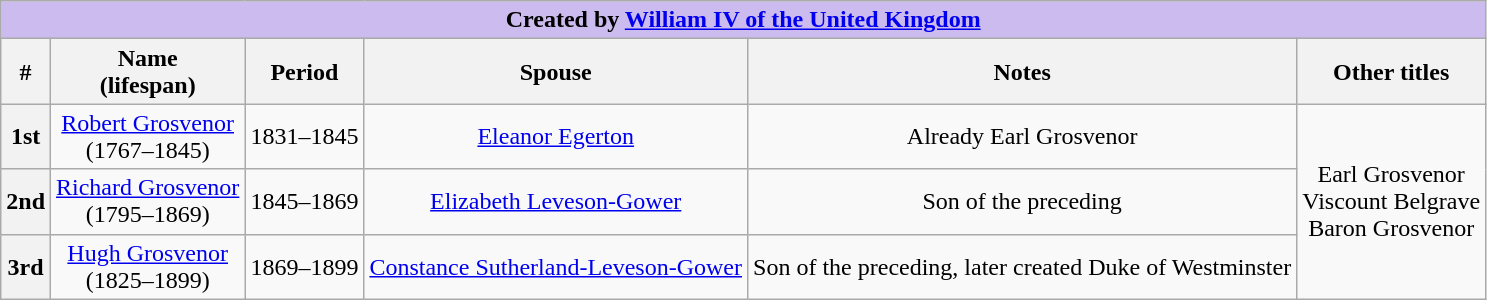<table style="text-align:center" class="wikitable">
<tr>
<th colspan=6 style="background-color: #cbe">Created by <a href='#'>William IV of the United Kingdom</a></th>
</tr>
<tr>
<th>#</th>
<th>Name<br>(lifespan)</th>
<th>Period</th>
<th>Spouse</th>
<th>Notes</th>
<th>Other titles</th>
</tr>
<tr>
<th>1st</th>
<td><a href='#'>Robert Grosvenor</a><br>(1767–1845)</td>
<td>1831–1845</td>
<td><a href='#'>Eleanor Egerton</a></td>
<td>Already Earl Grosvenor</td>
<td rowspan=3>Earl Grosvenor<br>Viscount Belgrave<br>Baron Grosvenor</td>
</tr>
<tr>
<th>2nd</th>
<td><a href='#'>Richard Grosvenor</a><br>(1795–1869)</td>
<td>1845–1869</td>
<td><a href='#'>Elizabeth Leveson-Gower</a></td>
<td>Son of the preceding</td>
</tr>
<tr>
<th>3rd</th>
<td><a href='#'>Hugh Grosvenor</a><br>(1825–1899)</td>
<td>1869–1899</td>
<td><a href='#'>Constance Sutherland-Leveson-Gower</a></td>
<td>Son of the preceding, later created Duke of Westminster</td>
</tr>
</table>
